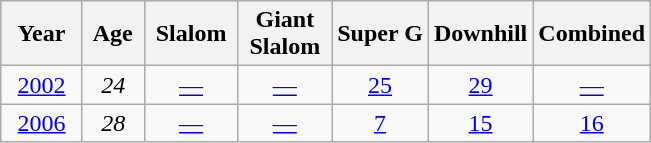<table class=wikitable style="text-align:center">
<tr>
<th>  Year  </th>
<th> Age </th>
<th> Slalom </th>
<th> Giant <br> Slalom </th>
<th>Super G</th>
<th>Downhill</th>
<th>Combined</th>
</tr>
<tr>
<td><a href='#'>2002</a></td>
<td><em>24</em></td>
<td><a href='#'>—</a></td>
<td><a href='#'>—</a></td>
<td><a href='#'>25</a></td>
<td><a href='#'>29</a></td>
<td><a href='#'>—</a></td>
</tr>
<tr>
<td><a href='#'>2006</a></td>
<td><em>28</em></td>
<td><a href='#'>—</a></td>
<td><a href='#'>—</a></td>
<td><a href='#'>7</a></td>
<td><a href='#'>15</a></td>
<td><a href='#'>16</a></td>
</tr>
</table>
